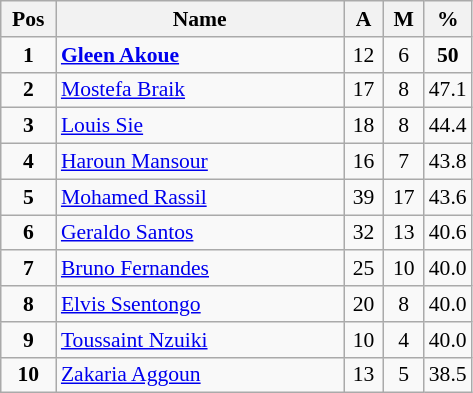<table class="wikitable" style="text-align:center; font-size:90%;">
<tr>
<th width=30px>Pos</th>
<th width=185px>Name</th>
<th width=20px>A</th>
<th width=20px>M</th>
<th width=25px>%</th>
</tr>
<tr>
<td><strong>1</strong></td>
<td align=left> <strong><a href='#'>Gleen Akoue</a></strong></td>
<td>12</td>
<td>6</td>
<td><strong>50</strong></td>
</tr>
<tr>
<td><strong>2</strong></td>
<td align=left> <a href='#'>Mostefa Braik</a></td>
<td>17</td>
<td>8</td>
<td>47.1</td>
</tr>
<tr>
<td><strong>3</strong></td>
<td align=left> <a href='#'>Louis Sie</a></td>
<td>18</td>
<td>8</td>
<td>44.4</td>
</tr>
<tr>
<td><strong>4</strong></td>
<td align=left> <a href='#'>Haroun Mansour</a></td>
<td>16</td>
<td>7</td>
<td>43.8</td>
</tr>
<tr>
<td><strong>5</strong></td>
<td align=left> <a href='#'>Mohamed Rassil</a></td>
<td>39</td>
<td>17</td>
<td>43.6</td>
</tr>
<tr>
<td><strong>6</strong></td>
<td align=left> <a href='#'>Geraldo Santos</a></td>
<td>32</td>
<td>13</td>
<td>40.6</td>
</tr>
<tr>
<td><strong>7</strong></td>
<td align=left> <a href='#'>Bruno Fernandes</a></td>
<td>25</td>
<td>10</td>
<td>40.0</td>
</tr>
<tr>
<td><strong>8</strong></td>
<td align=left> <a href='#'>Elvis Ssentongo</a></td>
<td>20</td>
<td>8</td>
<td>40.0</td>
</tr>
<tr>
<td><strong>9</strong></td>
<td align=left> <a href='#'>Toussaint Nzuiki</a></td>
<td>10</td>
<td>4</td>
<td>40.0</td>
</tr>
<tr>
<td><strong>10</strong></td>
<td align=left> <a href='#'>Zakaria Aggoun</a></td>
<td>13</td>
<td>5</td>
<td>38.5</td>
</tr>
</table>
